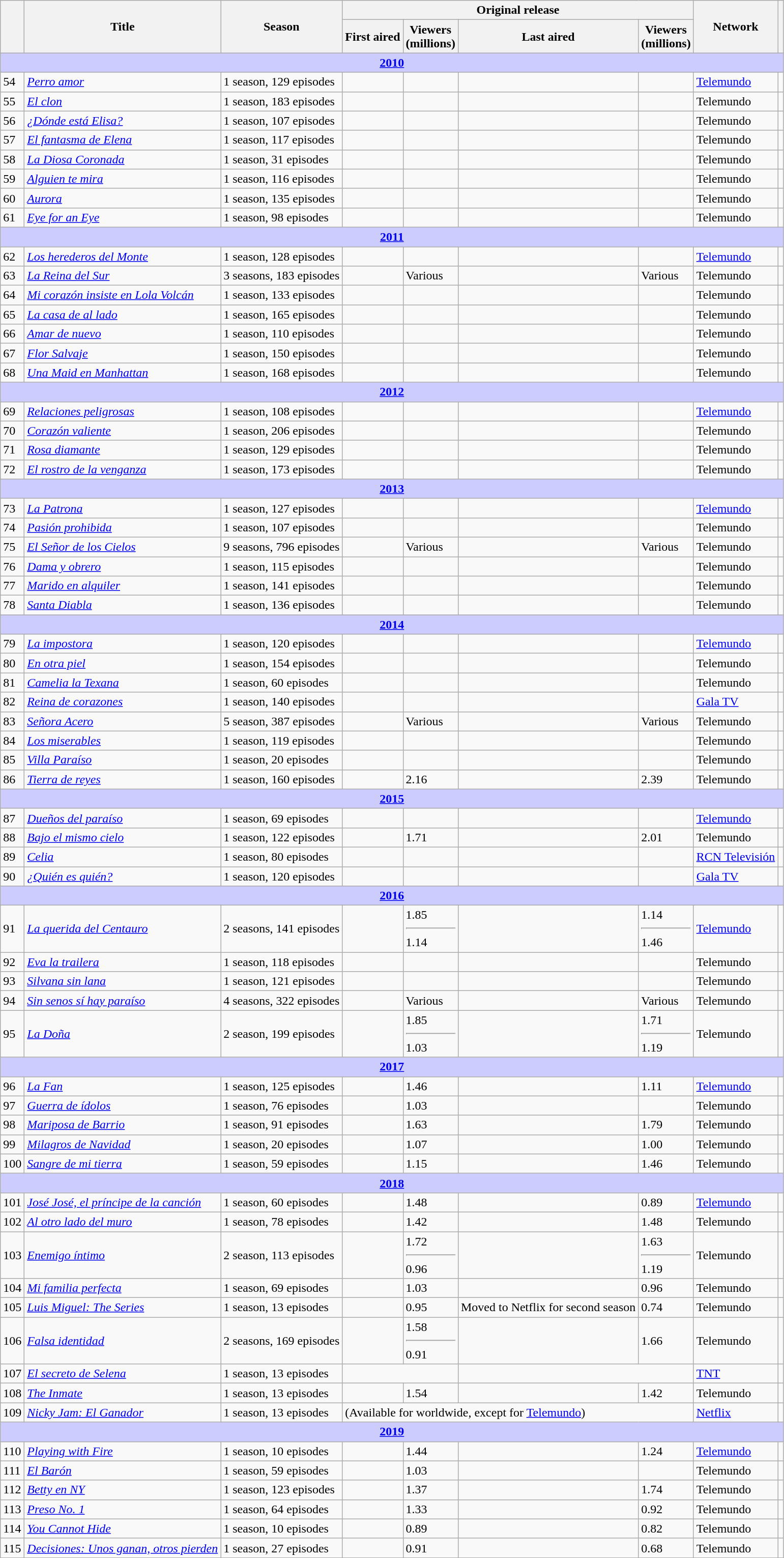<table class="wikitable sortable">
<tr>
<th rowspan="2"></th>
<th rowspan="2">Title</th>
<th rowspan="2">Season</th>
<th colspan="4">Original release</th>
<th rowspan="2">Network</th>
<th rowspan="2"></th>
</tr>
<tr>
<th>First aired</th>
<th>Viewers<br>(millions)</th>
<th>Last aired</th>
<th>Viewers<br>(millions)</th>
</tr>
<tr>
<th colspan=10 style="background:#ccccff;"><a href='#'>2010</a></th>
</tr>
<tr>
<td>54</td>
<td><em><a href='#'>Perro amor</a></em></td>
<td>1 season, 129 episodes</td>
<td></td>
<td></td>
<td></td>
<td></td>
<td><a href='#'>Telemundo</a></td>
<td></td>
</tr>
<tr>
<td>55</td>
<td><em><a href='#'>El clon</a></em></td>
<td>1 season, 183 episodes</td>
<td></td>
<td></td>
<td></td>
<td></td>
<td>Telemundo</td>
<td></td>
</tr>
<tr>
<td>56</td>
<td><em><a href='#'>¿Dónde está Elisa?</a></em></td>
<td>1 season, 107 episodes</td>
<td></td>
<td></td>
<td></td>
<td></td>
<td>Telemundo</td>
<td></td>
</tr>
<tr>
<td>57</td>
<td><em><a href='#'>El fantasma de Elena</a></em></td>
<td>1 season, 117 episodes</td>
<td></td>
<td></td>
<td></td>
<td></td>
<td>Telemundo</td>
<td></td>
</tr>
<tr>
<td>58</td>
<td><em><a href='#'>La Diosa Coronada</a></em></td>
<td>1 season, 31 episodes</td>
<td></td>
<td></td>
<td></td>
<td></td>
<td>Telemundo</td>
<td></td>
</tr>
<tr>
<td>59</td>
<td><em><a href='#'>Alguien te mira</a></em></td>
<td>1 season, 116 episodes</td>
<td></td>
<td></td>
<td></td>
<td></td>
<td>Telemundo</td>
<td></td>
</tr>
<tr>
<td>60</td>
<td><em><a href='#'>Aurora</a></em></td>
<td>1 season, 135 episodes</td>
<td></td>
<td></td>
<td></td>
<td></td>
<td>Telemundo</td>
<td></td>
</tr>
<tr>
<td>61</td>
<td><em><a href='#'>Eye for an Eye</a></em></td>
<td>1 season, 98 episodes</td>
<td></td>
<td></td>
<td></td>
<td></td>
<td>Telemundo</td>
<td></td>
</tr>
<tr>
<th colspan=10 style="background:#ccccff;"><a href='#'>2011</a></th>
</tr>
<tr>
<td>62</td>
<td><em><a href='#'>Los herederos del Monte</a></em></td>
<td>1 season, 128 episodes</td>
<td></td>
<td></td>
<td></td>
<td></td>
<td><a href='#'>Telemundo</a></td>
<td></td>
</tr>
<tr>
<td>63</td>
<td><em><a href='#'>La Reina del Sur</a></em></td>
<td>3 seasons, 183 episodes</td>
<td></td>
<td>Various</td>
<td></td>
<td>Various</td>
<td>Telemundo</td>
<td></td>
</tr>
<tr>
<td>64</td>
<td><em><a href='#'>Mi corazón insiste en Lola Volcán</a></em></td>
<td>1 season, 133 episodes</td>
<td></td>
<td></td>
<td></td>
<td></td>
<td>Telemundo</td>
<td></td>
</tr>
<tr>
<td>65</td>
<td><em><a href='#'>La casa de al lado</a></em></td>
<td>1 season, 165 episodes</td>
<td></td>
<td></td>
<td></td>
<td></td>
<td>Telemundo</td>
<td></td>
</tr>
<tr>
<td>66</td>
<td><em><a href='#'>Amar de nuevo</a></em></td>
<td>1 season, 110 episodes</td>
<td></td>
<td></td>
<td></td>
<td></td>
<td>Telemundo</td>
<td></td>
</tr>
<tr>
<td>67</td>
<td><em><a href='#'>Flor Salvaje</a></em></td>
<td>1 season, 150 episodes</td>
<td></td>
<td></td>
<td></td>
<td></td>
<td>Telemundo</td>
<td></td>
</tr>
<tr>
<td>68</td>
<td><em><a href='#'>Una Maid en Manhattan</a></em></td>
<td>1 season, 168 episodes</td>
<td></td>
<td></td>
<td></td>
<td></td>
<td>Telemundo</td>
<td></td>
</tr>
<tr>
<th colspan=10 style="background:#ccccff;"><a href='#'>2012</a></th>
</tr>
<tr>
<td>69</td>
<td><em><a href='#'>Relaciones peligrosas</a></em></td>
<td>1 season, 108 episodes</td>
<td></td>
<td></td>
<td></td>
<td></td>
<td><a href='#'>Telemundo</a></td>
<td></td>
</tr>
<tr>
<td>70</td>
<td><em><a href='#'>Corazón valiente</a></em></td>
<td>1 season, 206 episodes</td>
<td></td>
<td></td>
<td></td>
<td></td>
<td>Telemundo</td>
<td></td>
</tr>
<tr>
<td>71</td>
<td><em><a href='#'>Rosa diamante</a></em></td>
<td>1 season, 129 episodes</td>
<td></td>
<td></td>
<td></td>
<td></td>
<td>Telemundo</td>
<td></td>
</tr>
<tr>
<td>72</td>
<td><em><a href='#'>El rostro de la venganza</a></em></td>
<td>1 season, 173 episodes</td>
<td></td>
<td></td>
<td></td>
<td></td>
<td>Telemundo</td>
<td></td>
</tr>
<tr>
<th colspan=10 style="background:#ccccff;"><a href='#'>2013</a></th>
</tr>
<tr>
<td>73</td>
<td><em><a href='#'>La Patrona</a></em></td>
<td>1 season, 127 episodes</td>
<td></td>
<td></td>
<td></td>
<td></td>
<td><a href='#'>Telemundo</a></td>
<td></td>
</tr>
<tr>
<td>74</td>
<td><em><a href='#'>Pasión prohibida</a></em></td>
<td>1 season, 107 episodes</td>
<td></td>
<td></td>
<td></td>
<td></td>
<td>Telemundo</td>
<td></td>
</tr>
<tr>
<td>75</td>
<td><em><a href='#'>El Señor de los Cielos</a></em></td>
<td>9 seasons, 796 episodes</td>
<td></td>
<td>Various</td>
<td></td>
<td>Various</td>
<td>Telemundo</td>
<td></td>
</tr>
<tr>
<td>76</td>
<td><em><a href='#'>Dama y obrero</a></em></td>
<td>1 season, 115 episodes</td>
<td></td>
<td></td>
<td></td>
<td></td>
<td>Telemundo</td>
<td></td>
</tr>
<tr>
<td>77</td>
<td><em><a href='#'>Marido en alquiler</a></em></td>
<td>1 season, 141 episodes</td>
<td></td>
<td></td>
<td></td>
<td></td>
<td>Telemundo</td>
<td></td>
</tr>
<tr>
<td>78</td>
<td><em><a href='#'>Santa Diabla</a></em></td>
<td>1 season, 136 episodes</td>
<td></td>
<td></td>
<td></td>
<td></td>
<td>Telemundo</td>
<td></td>
</tr>
<tr>
<th colspan=10 style="background:#ccccff;"><a href='#'>2014</a></th>
</tr>
<tr>
<td>79</td>
<td><em><a href='#'>La impostora</a></em></td>
<td>1 season, 120 episodes</td>
<td></td>
<td></td>
<td></td>
<td></td>
<td><a href='#'>Telemundo</a></td>
<td></td>
</tr>
<tr>
<td>80</td>
<td><em><a href='#'>En otra piel</a></em></td>
<td>1 season, 154 episodes</td>
<td></td>
<td></td>
<td></td>
<td></td>
<td>Telemundo</td>
<td></td>
</tr>
<tr>
<td>81</td>
<td><em><a href='#'>Camelia la Texana</a></em></td>
<td>1 season, 60 episodes</td>
<td></td>
<td></td>
<td></td>
<td></td>
<td>Telemundo</td>
<td></td>
</tr>
<tr>
<td>82</td>
<td><em><a href='#'>Reina de corazones</a></em></td>
<td>1 season, 140 episodes</td>
<td></td>
<td></td>
<td></td>
<td></td>
<td><a href='#'>Gala TV</a></td>
<td></td>
</tr>
<tr>
<td>83</td>
<td><em><a href='#'>Señora Acero</a></em></td>
<td>5 season, 387 episodes</td>
<td></td>
<td>Various</td>
<td></td>
<td>Various</td>
<td>Telemundo</td>
<td></td>
</tr>
<tr>
<td>84</td>
<td><em><a href='#'>Los miserables</a></em></td>
<td>1 season, 119 episodes</td>
<td></td>
<td></td>
<td></td>
<td></td>
<td>Telemundo</td>
<td></td>
</tr>
<tr>
<td>85</td>
<td><em><a href='#'>Villa Paraíso</a></em></td>
<td>1 season, 20 episodes</td>
<td></td>
<td></td>
<td></td>
<td></td>
<td>Telemundo</td>
<td></td>
</tr>
<tr>
<td>86</td>
<td><em><a href='#'>Tierra de reyes</a></em></td>
<td>1 season, 160 episodes</td>
<td></td>
<td>2.16</td>
<td></td>
<td>2.39</td>
<td>Telemundo</td>
<td></td>
</tr>
<tr>
<th colspan=10 style="background:#ccccff;"><a href='#'>2015</a></th>
</tr>
<tr>
<td>87</td>
<td><em><a href='#'>Dueños del paraíso</a></em></td>
<td>1 season, 69 episodes</td>
<td></td>
<td></td>
<td></td>
<td></td>
<td><a href='#'>Telemundo</a></td>
<td></td>
</tr>
<tr>
<td>88</td>
<td><em><a href='#'>Bajo el mismo cielo</a></em></td>
<td>1 season, 122 episodes</td>
<td></td>
<td>1.71</td>
<td></td>
<td>2.01</td>
<td>Telemundo</td>
<td></td>
</tr>
<tr>
<td>89</td>
<td><em><a href='#'>Celia</a></em></td>
<td>1 season, 80 episodes</td>
<td></td>
<td></td>
<td></td>
<td></td>
<td><a href='#'>RCN Televisión</a></td>
<td></td>
</tr>
<tr>
<td>90</td>
<td><em><a href='#'>¿Quién es quién?</a></em></td>
<td>1 season, 120 episodes</td>
<td></td>
<td></td>
<td></td>
<td></td>
<td><a href='#'>Gala TV</a></td>
<td></td>
</tr>
<tr>
<th colspan=10 style="background:#ccccff;"><a href='#'>2016</a></th>
</tr>
<tr>
<td>91</td>
<td><em><a href='#'>La querida del Centauro</a></em></td>
<td>2 seasons, 141 episodes</td>
<td></td>
<td>1.85 <hr>1.14 </td>
<td></td>
<td>1.14 <hr>1.46 </td>
<td><a href='#'>Telemundo</a></td>
<td></td>
</tr>
<tr>
<td>92</td>
<td><em><a href='#'>Eva la trailera</a></em></td>
<td>1 season, 118 episodes</td>
<td></td>
<td></td>
<td></td>
<td></td>
<td>Telemundo</td>
<td></td>
</tr>
<tr>
<td>93</td>
<td><em><a href='#'>Silvana sin lana</a></em></td>
<td>1 season, 121 episodes</td>
<td></td>
<td></td>
<td></td>
<td></td>
<td>Telemundo</td>
<td></td>
</tr>
<tr>
<td>94</td>
<td><em><a href='#'>Sin senos sí hay paraíso</a></em></td>
<td>4 seasons, 322 episodes</td>
<td></td>
<td>Various</td>
<td></td>
<td>Various</td>
<td>Telemundo</td>
<td></td>
</tr>
<tr>
<td>95</td>
<td><em><a href='#'>La Doña</a></em></td>
<td>2 season, 199 episodes</td>
<td></td>
<td>1.85 <hr>1.03 </td>
<td></td>
<td>1.71 <hr>1.19 </td>
<td>Telemundo</td>
<td></td>
</tr>
<tr>
<th colspan=10 style="background:#ccccff;"><a href='#'>2017</a></th>
</tr>
<tr>
<td>96</td>
<td><em><a href='#'>La Fan</a></em></td>
<td>1 season, 125 episodes</td>
<td></td>
<td>1.46</td>
<td></td>
<td>1.11</td>
<td><a href='#'>Telemundo</a></td>
<td></td>
</tr>
<tr>
<td>97</td>
<td><em><a href='#'>Guerra de ídolos</a></em></td>
<td>1 season, 76 episodes</td>
<td></td>
<td>1.03</td>
<td></td>
<td></td>
<td>Telemundo</td>
<td></td>
</tr>
<tr>
<td>98</td>
<td><em><a href='#'>Mariposa de Barrio</a></em></td>
<td>1 season, 91 episodes</td>
<td></td>
<td>1.63</td>
<td></td>
<td>1.79</td>
<td>Telemundo</td>
<td></td>
</tr>
<tr>
<td>99</td>
<td><em><a href='#'>Milagros de Navidad</a></em></td>
<td>1 season, 20 episodes</td>
<td></td>
<td>1.07</td>
<td></td>
<td>1.00</td>
<td>Telemundo</td>
<td></td>
</tr>
<tr>
<td>100</td>
<td><em><a href='#'>Sangre de mi tierra</a></em></td>
<td>1 season, 59 episodes</td>
<td></td>
<td>1.15</td>
<td></td>
<td>1.46</td>
<td>Telemundo</td>
<td></td>
</tr>
<tr>
<th colspan=10 style="background:#ccccff;"><a href='#'>2018</a></th>
</tr>
<tr>
<td>101</td>
<td><em><a href='#'>José José, el príncipe de la canción</a></em></td>
<td>1 season, 60 episodes</td>
<td></td>
<td>1.48</td>
<td></td>
<td>0.89</td>
<td><a href='#'>Telemundo</a></td>
<td></td>
</tr>
<tr>
<td>102</td>
<td><em><a href='#'>Al otro lado del muro</a></em></td>
<td>1 season, 78 episodes</td>
<td></td>
<td>1.42</td>
<td></td>
<td>1.48</td>
<td>Telemundo</td>
<td></td>
</tr>
<tr>
<td>103</td>
<td><em><a href='#'>Enemigo íntimo</a></em></td>
<td>2 season, 113 episodes</td>
<td></td>
<td>1.72 <hr>0.96 </td>
<td></td>
<td>1.63 <hr>1.19 </td>
<td>Telemundo</td>
<td></td>
</tr>
<tr>
<td>104</td>
<td><em><a href='#'>Mi familia perfecta</a></em></td>
<td>1 season, 69 episodes</td>
<td></td>
<td>1.03</td>
<td></td>
<td>0.96</td>
<td>Telemundo</td>
<td></td>
</tr>
<tr>
<td>105</td>
<td><em><a href='#'>Luis Miguel: The Series</a></em></td>
<td>1 season, 13 episodes</td>
<td></td>
<td>0.95 </td>
<td>Moved to Netflix for second season</td>
<td>0.74 </td>
<td>Telemundo</td>
<td></td>
</tr>
<tr>
<td>106</td>
<td><em><a href='#'>Falsa identidad</a></em></td>
<td>2 seasons, 169 episodes</td>
<td></td>
<td>1.58 <hr>0.91 </td>
<td></td>
<td>1.66 </td>
<td>Telemundo</td>
<td></td>
</tr>
<tr>
<td>107</td>
<td><em><a href='#'>El secreto de Selena</a></em></td>
<td>1 season, 13 episodes</td>
<td colspan="2"></td>
<td colspan="2"></td>
<td><a href='#'>TNT</a></td>
<td></td>
</tr>
<tr>
<td>108</td>
<td><em><a href='#'>The Inmate</a></em></td>
<td>1 season, 13 episodes</td>
<td></td>
<td>1.54</td>
<td></td>
<td>1.42</td>
<td>Telemundo</td>
<td></td>
</tr>
<tr>
<td>109</td>
<td><em><a href='#'>Nicky Jam: El Ganador</a></em></td>
<td>1 season, 13 episodes</td>
<td colspan="4"> (Available for worldwide, except for <a href='#'>Telemundo</a>)</td>
<td><a href='#'>Netflix</a></td>
<td></td>
</tr>
<tr>
<th colspan=10 style="background:#ccccff;"><a href='#'>2019</a></th>
</tr>
<tr>
<td>110</td>
<td><em><a href='#'>Playing with Fire</a></em></td>
<td>1 season, 10 episodes</td>
<td></td>
<td>1.44</td>
<td></td>
<td>1.24</td>
<td><a href='#'>Telemundo</a></td>
<td></td>
</tr>
<tr>
<td>111</td>
<td><em><a href='#'>El Barón</a></em></td>
<td>1 season, 59 episodes</td>
<td></td>
<td>1.03</td>
<td></td>
<td></td>
<td>Telemundo</td>
<td></td>
</tr>
<tr>
<td>112</td>
<td><em><a href='#'>Betty en NY</a></em></td>
<td>1 season, 123 episodes</td>
<td></td>
<td>1.37</td>
<td></td>
<td>1.74</td>
<td>Telemundo</td>
<td></td>
</tr>
<tr>
<td>113</td>
<td><em><a href='#'>Preso No. 1</a></em></td>
<td>1 season, 64 episodes</td>
<td></td>
<td>1.33</td>
<td></td>
<td>0.92</td>
<td>Telemundo</td>
<td></td>
</tr>
<tr>
<td>114</td>
<td><em><a href='#'>You Cannot Hide</a></em></td>
<td>1 season, 10 episodes</td>
<td></td>
<td>0.89</td>
<td></td>
<td>0.82</td>
<td>Telemundo</td>
<td></td>
</tr>
<tr>
<td>115</td>
<td><em><a href='#'>Decisiones: Unos ganan, otros pierden</a></em></td>
<td>1 season, 27 episodes</td>
<td></td>
<td>0.91</td>
<td></td>
<td>0.68</td>
<td>Telemundo</td>
<td></td>
</tr>
<tr>
</tr>
</table>
